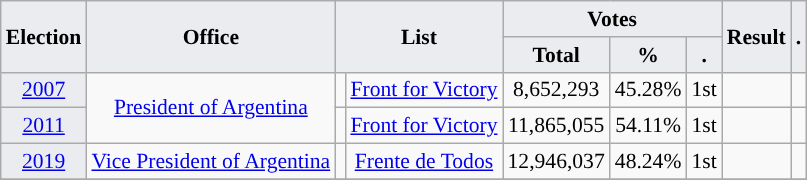<table class="wikitable" style="font-size:90%; text-align:center;">
<tr>
<th style="background-color:#EAECF0;" rowspan=2>Election</th>
<th style="background-color:#EAECF0;" rowspan=2>Office</th>
<th style="background-color:#EAECF0;" colspan=2 rowspan=2>List</th>
<th style="background-color:#EAECF0;" colspan=3>Votes</th>
<th style="background-color:#EAECF0;" rowspan=2>Result</th>
<th style="background-color:#EAECF0;" rowspan=2>.</th>
</tr>
<tr>
<th style="background-color:#EAECF0;">Total</th>
<th style="background-color:#EAECF0;">%</th>
<th style="background-color:#EAECF0;">.</th>
</tr>
<tr>
<td style="background-color:#EAECF0;"><a href='#'>2007</a></td>
<td rowspan="2"><a href='#'>President of Argentina</a></td>
<td style="background-color:"></td>
<td><a href='#'>Front for Victory</a></td>
<td>8,652,293</td>
<td>45.28%</td>
<td>1st</td>
<td></td>
<td></td>
</tr>
<tr>
<td style="background-color:#EAECF0;"><a href='#'>2011</a></td>
<td style="background-color:"></td>
<td><a href='#'>Front for Victory</a></td>
<td>11,865,055</td>
<td>54.11%</td>
<td>1st</td>
<td></td>
<td></td>
</tr>
<tr>
<td style="background-color:#EAECF0;"><a href='#'>2019</a></td>
<td><a href='#'>Vice President of Argentina</a></td>
<td style="background-color:"></td>
<td><a href='#'>Frente de Todos</a></td>
<td>12,946,037</td>
<td>48.24%</td>
<td>1st</td>
<td></td>
<td></td>
</tr>
<tr>
</tr>
</table>
